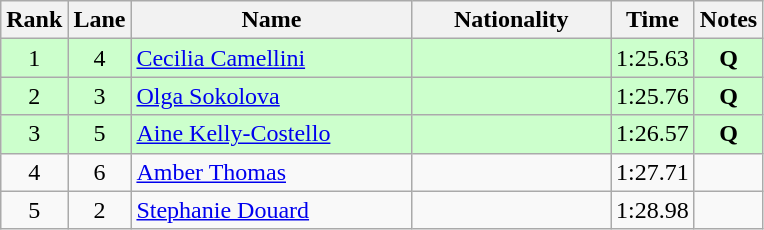<table class="wikitable sortable" style="text-align:center">
<tr>
<th>Rank</th>
<th>Lane</th>
<th style="width:180px">Name</th>
<th style="width:125px">Nationality</th>
<th>Time</th>
<th>Notes</th>
</tr>
<tr style="background:#cfc;">
<td>1</td>
<td>4</td>
<td style="text-align:left;"><a href='#'>Cecilia Camellini</a></td>
<td style="text-align:left;"></td>
<td>1:25.63</td>
<td><strong>Q</strong></td>
</tr>
<tr style="background:#cfc;">
<td>2</td>
<td>3</td>
<td style="text-align:left;"><a href='#'>Olga Sokolova</a></td>
<td style="text-align:left;"></td>
<td>1:25.76</td>
<td><strong>Q</strong></td>
</tr>
<tr style="background:#cfc;">
<td>3</td>
<td>5</td>
<td style="text-align:left;"><a href='#'>Aine Kelly-Costello</a></td>
<td style="text-align:left;"></td>
<td>1:26.57</td>
<td><strong>Q</strong></td>
</tr>
<tr>
<td>4</td>
<td>6</td>
<td style="text-align:left;"><a href='#'>Amber Thomas</a></td>
<td style="text-align:left;"></td>
<td>1:27.71</td>
<td></td>
</tr>
<tr>
<td>5</td>
<td>2</td>
<td style="text-align:left;"><a href='#'>Stephanie Douard</a></td>
<td style="text-align:left;"></td>
<td>1:28.98</td>
<td></td>
</tr>
</table>
